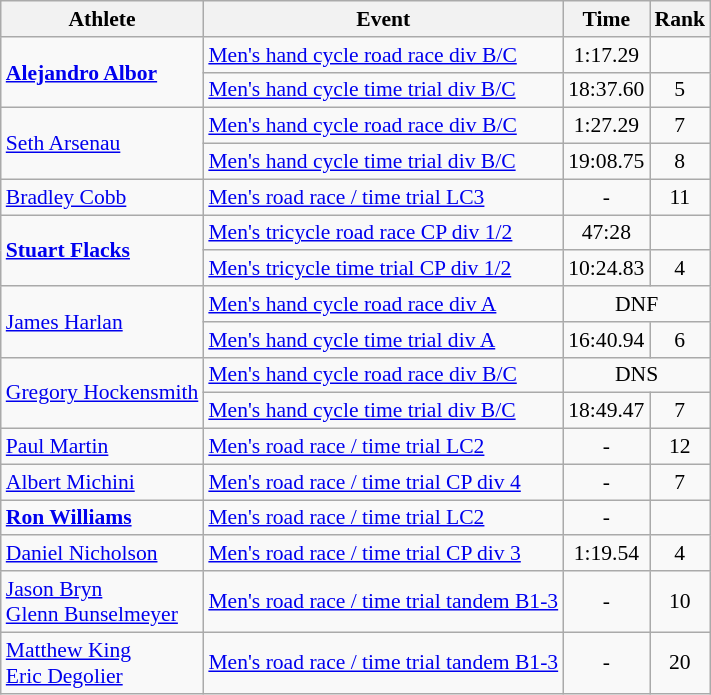<table class=wikitable style="font-size:90%">
<tr>
<th>Athlete</th>
<th>Event</th>
<th>Time</th>
<th>Rank</th>
</tr>
<tr>
<td rowspan="2"><strong><a href='#'>Alejandro Albor</a></strong></td>
<td><a href='#'>Men's hand cycle road race div B/C</a></td>
<td style="text-align:center;">1:17.29</td>
<td style="text-align:center;"></td>
</tr>
<tr>
<td><a href='#'>Men's hand cycle time trial div B/C</a></td>
<td style="text-align:center;">18:37.60</td>
<td style="text-align:center;">5</td>
</tr>
<tr>
<td rowspan="2"><a href='#'>Seth Arsenau</a></td>
<td><a href='#'>Men's hand cycle road race div B/C</a></td>
<td style="text-align:center;">1:27.29</td>
<td style="text-align:center;">7</td>
</tr>
<tr>
<td><a href='#'>Men's hand cycle time trial div B/C</a></td>
<td style="text-align:center;">19:08.75</td>
<td style="text-align:center;">8</td>
</tr>
<tr>
<td><a href='#'>Bradley Cobb</a></td>
<td><a href='#'>Men's road race / time trial LC3</a></td>
<td style="text-align:center;">-</td>
<td style="text-align:center;">11</td>
</tr>
<tr>
<td rowspan="2"><strong><a href='#'>Stuart Flacks</a></strong></td>
<td><a href='#'>Men's tricycle road race CP div 1/2</a></td>
<td style="text-align:center;">47:28</td>
<td style="text-align:center;"></td>
</tr>
<tr>
<td><a href='#'>Men's tricycle time trial CP div 1/2</a></td>
<td style="text-align:center;">10:24.83</td>
<td style="text-align:center;">4</td>
</tr>
<tr>
<td rowspan="2"><a href='#'>James Harlan</a></td>
<td><a href='#'>Men's hand cycle road race div A</a></td>
<td style="text-align:center;" colspan="2">DNF</td>
</tr>
<tr>
<td><a href='#'>Men's hand cycle time trial div A</a></td>
<td style="text-align:center;">16:40.94</td>
<td style="text-align:center;">6</td>
</tr>
<tr>
<td rowspan="2"><a href='#'>Gregory Hockensmith</a></td>
<td><a href='#'>Men's hand cycle road race div B/C</a></td>
<td style="text-align:center;" colspan="2">DNS</td>
</tr>
<tr>
<td><a href='#'>Men's hand cycle time trial div B/C</a></td>
<td style="text-align:center;">18:49.47</td>
<td style="text-align:center;">7</td>
</tr>
<tr>
<td><a href='#'>Paul Martin</a></td>
<td><a href='#'>Men's road race / time trial LC2</a></td>
<td style="text-align:center;">-</td>
<td style="text-align:center;">12</td>
</tr>
<tr>
<td><a href='#'>Albert Michini</a></td>
<td><a href='#'>Men's road race / time trial CP div 4</a></td>
<td style="text-align:center;">-</td>
<td style="text-align:center;">7</td>
</tr>
<tr>
<td><strong><a href='#'>Ron Williams</a></strong></td>
<td><a href='#'>Men's road race / time trial LC2</a></td>
<td style="text-align:center;">-</td>
<td style="text-align:center;"></td>
</tr>
<tr>
<td><a href='#'>Daniel Nicholson</a></td>
<td><a href='#'>Men's road race / time trial CP div 3</a></td>
<td style="text-align:center;">1:19.54</td>
<td style="text-align:center;">4</td>
</tr>
<tr>
<td><a href='#'>Jason Bryn</a><br> <a href='#'>Glenn Bunselmeyer</a></td>
<td><a href='#'>Men's road race / time trial tandem B1-3</a></td>
<td style="text-align:center;">-</td>
<td style="text-align:center;">10</td>
</tr>
<tr>
<td><a href='#'>Matthew King</a><br> <a href='#'>Eric Degolier</a></td>
<td><a href='#'>Men's road race / time trial tandem B1-3</a></td>
<td style="text-align:center;">-</td>
<td style="text-align:center;">20</td>
</tr>
</table>
